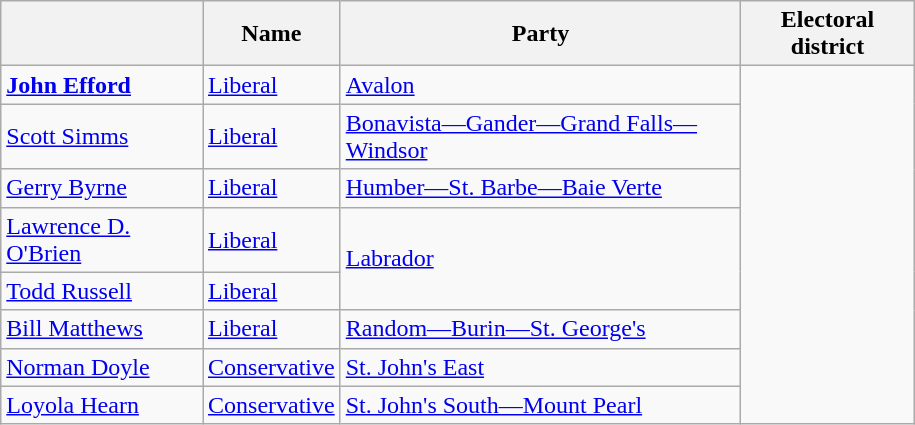<table class="wikitable" width="610">
<tr>
<th></th>
<th>Name</th>
<th>Party</th>
<th>Electoral district</th>
</tr>
<tr>
<td><strong><a href='#'>John Efford</a></strong></td>
<td><a href='#'>Liberal</a></td>
<td><a href='#'>Avalon</a></td>
</tr>
<tr>
<td><a href='#'>Scott Simms</a></td>
<td><a href='#'>Liberal</a></td>
<td><a href='#'>Bonavista—Gander—Grand Falls—Windsor</a></td>
</tr>
<tr>
<td><a href='#'>Gerry Byrne</a></td>
<td><a href='#'>Liberal</a></td>
<td><a href='#'>Humber—St. Barbe—Baie Verte</a></td>
</tr>
<tr>
<td><a href='#'>Lawrence D. O'Brien</a></td>
<td><a href='#'>Liberal</a></td>
<td rowspan=2><a href='#'>Labrador</a></td>
</tr>
<tr>
<td><a href='#'>Todd Russell</a></td>
<td><a href='#'>Liberal</a></td>
</tr>
<tr>
<td><a href='#'>Bill Matthews</a></td>
<td><a href='#'>Liberal</a></td>
<td><a href='#'>Random—Burin—St. George's</a></td>
</tr>
<tr>
<td><a href='#'>Norman Doyle</a></td>
<td><a href='#'>Conservative</a></td>
<td><a href='#'>St. John's East</a></td>
</tr>
<tr>
<td><a href='#'>Loyola Hearn</a></td>
<td><a href='#'>Conservative</a></td>
<td><a href='#'>St. John's South—Mount Pearl</a></td>
</tr>
</table>
